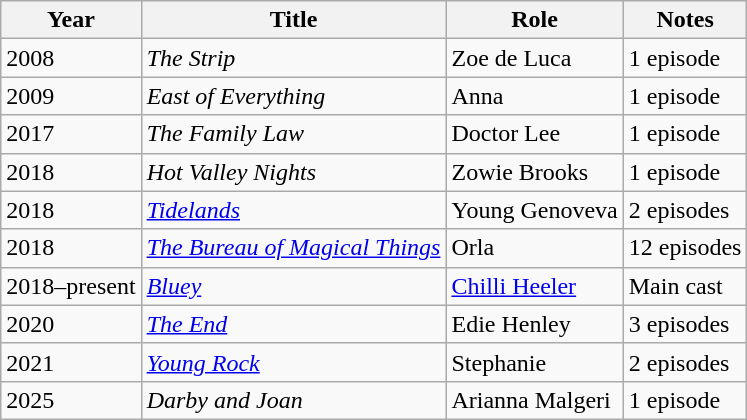<table class="wikitable sortable">
<tr>
<th>Year</th>
<th>Title</th>
<th>Role</th>
<th>Notes</th>
</tr>
<tr>
<td>2008</td>
<td><em>The Strip</em></td>
<td>Zoe de Luca</td>
<td>1 episode</td>
</tr>
<tr>
<td>2009</td>
<td><em>East of Everything</em></td>
<td>Anna</td>
<td>1 episode</td>
</tr>
<tr>
<td>2017</td>
<td><em>The Family Law</em></td>
<td>Doctor Lee</td>
<td>1 episode</td>
</tr>
<tr>
<td>2018</td>
<td><em>Hot Valley Nights</em></td>
<td>Zowie Brooks</td>
<td>1 episode</td>
</tr>
<tr>
<td>2018</td>
<td><em><a href='#'>Tidelands</a></em></td>
<td>Young Genoveva</td>
<td>2 episodes</td>
</tr>
<tr>
<td>2018</td>
<td><em><a href='#'>The Bureau of Magical Things</a></em></td>
<td>Orla</td>
<td>12 episodes</td>
</tr>
<tr>
<td>2018–present</td>
<td><em><a href='#'>Bluey</a></em></td>
<td><a href='#'>Chilli Heeler</a></td>
<td>Main cast</td>
</tr>
<tr>
<td>2020</td>
<td><em><a href='#'>The End</a></em></td>
<td>Edie Henley</td>
<td>3 episodes</td>
</tr>
<tr>
<td>2021</td>
<td><em><a href='#'>Young Rock</a></em></td>
<td>Stephanie</td>
<td>2 episodes</td>
</tr>
<tr>
<td>2025</td>
<td><em>Darby and Joan</em></td>
<td>Arianna Malgeri</td>
<td>1 episode</td>
</tr>
</table>
